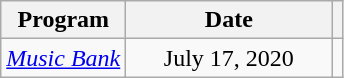<table class="wikitable" style="text-align:center">
<tr>
<th>Program</th>
<th width="130">Date</th>
<th></th>
</tr>
<tr>
<td><em><a href='#'>Music Bank</a></em></td>
<td>July 17, 2020</td>
<td></td>
</tr>
</table>
